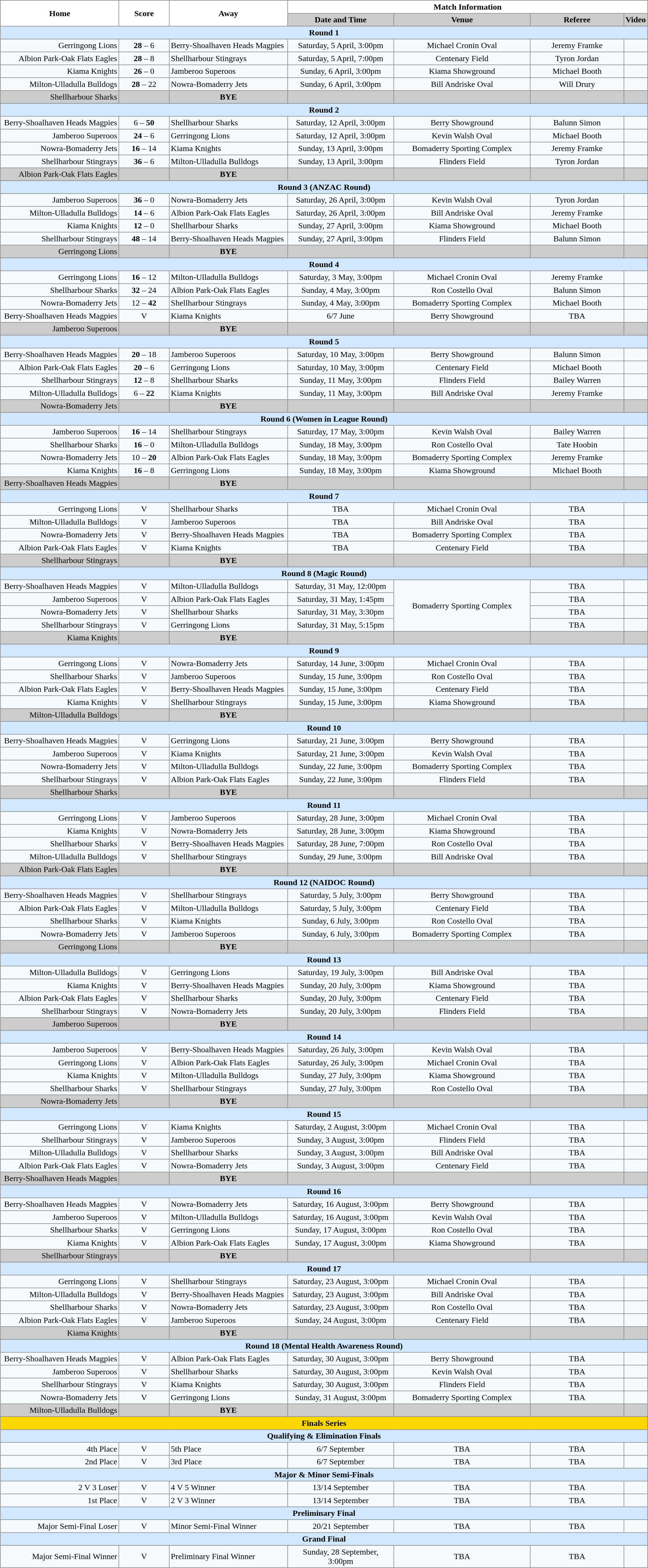<table class="mw-collapsible mw-collapsed" width="100%">
<tr>
<td valign="left" width="25%"><br><table border="1" cellpadding="3" cellspacing="0" width="100%" style="border-collapse:collapse;  text-align:center;">
<tr>
<th rowspan="2" width="19%">Home</th>
<th rowspan="2" width="8%">Score</th>
<th rowspan="2" width="19%">Away</th>
<th colspan="4">Match Information</th>
</tr>
<tr bgcolor="#CCCCCC">
<th width="17%">Date and Time</th>
<th width="22%">Venue</th>
<th width="50%">Referee</th>
<th>Video</th>
</tr>
<tr style="background:#d0e7ff;">
<td colspan="7"><strong>Round 1</strong></td>
</tr>
<tr style="text-align:center; background:#f5faff;">
<td align="right">Gerringong Lions </td>
<td><strong>28</strong> – 6</td>
<td align="left"> Berry-Shoalhaven Heads Magpies</td>
<td>Saturday, 5 April, 3:00pm</td>
<td>Michael Cronin Oval</td>
<td>Jeremy Framke</td>
<td></td>
</tr>
<tr style="text-align:center; background:#f5faff;">
<td align="right">Albion Park-Oak Flats Eagles </td>
<td><strong>28</strong> – 8</td>
<td align="left"> Shellharbour Stingrays</td>
<td>Saturday, 5 April, 7:00pm</td>
<td>Centenary Field</td>
<td>Tyron Jordan</td>
<td></td>
</tr>
<tr style="text-align:center; background:#f5faff;">
<td align="right">Kiama Knights </td>
<td><strong>26</strong> – 0</td>
<td align="left"> Jamberoo Superoos</td>
<td>Sunday, 6 April, 3:00pm</td>
<td>Kiama Showground</td>
<td>Michael Booth</td>
<td></td>
</tr>
<tr style="text-align:center; background:#f5faff;">
<td align="right">Milton-Ulladulla Bulldogs </td>
<td><strong>28</strong> – 22</td>
<td align="left"> Nowra-Bomaderry Jets</td>
<td>Sunday, 6 April, 3:00pm</td>
<td>Bill Andriske Oval</td>
<td>Will Drury</td>
<td></td>
</tr>
<tr style="text-align:center; background:#CCCCCC;">
<td align="right">Shellharbour Sharks </td>
<td></td>
<td><strong>BYE</strong></td>
<td></td>
<td></td>
<td></td>
<td></td>
</tr>
<tr style="background:#d0e7ff;">
<td colspan="7"><strong>Round 2</strong></td>
</tr>
<tr style="text-align:center; background:#f5faff;">
<td align="right">Berry-Shoalhaven Heads Magpies </td>
<td>6 – <strong>50</strong></td>
<td align="left"> Shellharbour Sharks</td>
<td>Saturday, 12 April, 3:00pm</td>
<td>Berry Showground</td>
<td>Balunn Simon</td>
<td></td>
</tr>
<tr style="text-align:center; background:#f5faff;">
<td align="right">Jamberoo Superoos </td>
<td><strong>24</strong> – 6</td>
<td align="left"> Gerringong Lions</td>
<td>Saturday, 12 April, 3:00pm</td>
<td>Kevin Walsh Oval</td>
<td>Michael Booth</td>
<td></td>
</tr>
<tr style="text-align:center; background:#f5faff;">
<td align="right">Nowra-Bomaderry Jets </td>
<td><strong>16</strong> – 14</td>
<td align="left"> Kiama Knights</td>
<td>Sunday, 13 April, 3:00pm</td>
<td>Bomaderry Sporting Complex</td>
<td>Jeremy Framke</td>
<td></td>
</tr>
<tr style="text-align:center; background:#f5faff;">
<td align="right">Shellharbour Stingrays </td>
<td><strong>36</strong> – 6</td>
<td align="left"> Milton-Ulladulla Bulldogs</td>
<td>Sunday, 13 April, 3:00pm</td>
<td>Flinders Field</td>
<td>Tyron Jordan</td>
<td></td>
</tr>
<tr style="text-align:center; background:#CCCCCC;">
<td align="right">Albion Park-Oak Flats Eagles </td>
<td></td>
<td><strong>BYE</strong></td>
<td></td>
<td></td>
<td></td>
<td></td>
</tr>
<tr style="background:#d0e7ff;">
<td colspan="7"><strong>Round 3 (ANZAC Round)</strong></td>
</tr>
<tr style="text-align:center; background:#f5faff;">
<td align="right">Jamberoo Superoos </td>
<td><strong>36</strong> – 0</td>
<td align="left"> Nowra-Bomaderry Jets</td>
<td>Saturday, 26 April, 3:00pm</td>
<td>Kevin Walsh Oval</td>
<td>Tyron Jordan</td>
<td></td>
</tr>
<tr style="text-align:center; background:#f5faff;">
<td align="right">Milton-Ulladulla Bulldogs </td>
<td><strong>14</strong> – 6</td>
<td align="left"> Albion Park-Oak Flats Eagles</td>
<td>Saturday, 26 April, 3:00pm</td>
<td>Bill Andriske Oval</td>
<td>Jeremy Framke</td>
<td></td>
</tr>
<tr style="text-align:center; background:#f5faff;">
<td align="right">Kiama Knights </td>
<td><strong>12</strong> – 0</td>
<td align="left"> Shellharbour Sharks</td>
<td>Sunday, 27 April, 3:00pm</td>
<td>Kiama Showground</td>
<td>Michael Booth</td>
<td></td>
</tr>
<tr style="text-align:center; background:#f5faff;">
<td align="right">Shellharbour Stingrays </td>
<td><strong>48</strong> – 14</td>
<td align="left"> Berry-Shoalhaven Heads Magpies</td>
<td>Sunday, 27 April, 3:00pm</td>
<td>Flinders Field</td>
<td>Balunn Simon</td>
<td></td>
</tr>
<tr style="text-align:center; background:#CCCCCC;">
<td align="right">Gerringong Lions </td>
<td></td>
<td><strong>BYE</strong></td>
<td></td>
<td></td>
<td></td>
<td></td>
</tr>
<tr style="background:#d0e7ff;">
<td colspan="7"><strong>Round 4</strong></td>
</tr>
<tr style="text-align:center; background:#f5faff;">
<td align="right">Gerringong Lions </td>
<td><strong>16</strong> – 12</td>
<td align="left"> Milton-Ulladulla Bulldogs</td>
<td>Saturday, 3 May, 3:00pm</td>
<td>Michael Cronin Oval</td>
<td>Jeremy Framke</td>
<td></td>
</tr>
<tr style="text-align:center; background:#f5faff;">
<td align="right">Shellharbour Sharks </td>
<td><strong>32</strong> – 24</td>
<td align="left"> Albion Park-Oak Flats Eagles</td>
<td>Sunday, 4 May, 3:00pm</td>
<td>Ron Costello Oval</td>
<td>Balunn Simon</td>
<td></td>
</tr>
<tr style="text-align:center; background:#f5faff;">
<td align="right">Nowra-Bomaderry Jets </td>
<td>12 – <strong>42</strong></td>
<td align="left"> Shellharbour Stingrays</td>
<td>Sunday, 4 May, 3:00pm</td>
<td>Bomaderry Sporting Complex</td>
<td>Michael Booth</td>
<td></td>
</tr>
<tr style="text-align:center; background:#f5faff;">
<td align="right">Berry-Shoalhaven Heads Magpies </td>
<td>V</td>
<td align="left"> Kiama Knights</td>
<td>6/7 June</td>
<td>Berry Showground</td>
<td>TBA</td>
<td></td>
</tr>
<tr style="text-align:center; background:#CCCCCC;">
<td align="right">Jamberoo Superoos </td>
<td></td>
<td><strong>BYE</strong></td>
<td></td>
<td></td>
<td></td>
<td></td>
</tr>
<tr style="background:#d0e7ff;">
<td colspan="7"><strong>Round 5</strong></td>
</tr>
<tr style="text-align:center; background:#f5faff;">
<td align="right">Berry-Shoalhaven Heads Magpies </td>
<td><strong>20</strong> – 18</td>
<td align="left"> Jamberoo Superoos</td>
<td>Saturday, 10 May, 3:00pm</td>
<td>Berry Showground</td>
<td>Balunn Simon</td>
<td></td>
</tr>
<tr style="text-align:center; background:#f5faff;">
<td align="right">Albion Park-Oak Flats Eagles </td>
<td><strong>20</strong> – 6</td>
<td align="left"> Gerringong Lions</td>
<td>Saturday, 10 May, 3:00pm</td>
<td>Centenary Field</td>
<td>Michael Booth</td>
<td></td>
</tr>
<tr style="text-align:center; background:#f5faff;">
<td align="right">Shellharbour Stingrays </td>
<td><strong>12</strong> – 8</td>
<td align="left"> Shellharbour Sharks</td>
<td>Sunday, 11 May, 3:00pm</td>
<td>Flinders Field</td>
<td>Bailey Warren</td>
<td></td>
</tr>
<tr style="text-align:center; background:#f5faff;">
<td align="right">Milton-Ulladulla Bulldogs </td>
<td>6 – <strong>22</strong></td>
<td align="left"> Kiama Knights</td>
<td>Sunday, 11 May, 3:00pm</td>
<td>Bill Andriske Oval</td>
<td>Jeremy Framke</td>
<td></td>
</tr>
<tr style="text-align:center; background:#CCCCCC;">
<td align="right">Nowra-Bomaderry Jets </td>
<td></td>
<td><strong>BYE</strong></td>
<td></td>
<td></td>
<td></td>
<td></td>
</tr>
<tr style="background:#d0e7ff;">
<td colspan="7"><strong>Round 6 (Women in League Round)</strong></td>
</tr>
<tr style="text-align:center; background:#f5faff;">
<td align="right">Jamberoo Superoos </td>
<td><strong>16</strong> – 14</td>
<td align="left"> Shellharbour Stingrays</td>
<td>Saturday, 17 May, 3:00pm</td>
<td>Kevin Walsh Oval</td>
<td>Bailey Warren</td>
<td></td>
</tr>
<tr style="text-align:center; background:#f5faff;">
<td align="right">Shellharbour Sharks </td>
<td><strong>16</strong> – 0</td>
<td align="left"> Milton-Ulladulla Bulldogs</td>
<td>Sunday, 18 May, 3:00pm</td>
<td>Ron Costello Oval</td>
<td>Tate Hoobin</td>
<td></td>
</tr>
<tr style="text-align:center; background:#f5faff;">
<td align="right">Nowra-Bomaderry Jets </td>
<td>10 – <strong>20</strong></td>
<td align="left"> Albion Park-Oak Flats Eagles</td>
<td>Sunday, 18 May, 3:00pm</td>
<td>Bomaderry Sporting Complex</td>
<td>Jeremy Framke</td>
<td></td>
</tr>
<tr style="text-align:center; background:#f5faff;">
<td align="right">Kiama Knights </td>
<td><strong>16</strong> – 8</td>
<td align="left"> Gerringong Lions</td>
<td>Sunday, 18 May, 3:00pm</td>
<td>Kiama Showground</td>
<td>Michael Booth</td>
<td></td>
</tr>
<tr style="text-align:center; background:#CCCCCC;">
<td align="right">Berry-Shoalhaven Heads Magpies </td>
<td></td>
<td><strong>BYE</strong></td>
<td></td>
<td></td>
<td></td>
<td></td>
</tr>
<tr style="background:#d0e7ff;">
<td colspan="7"><strong>Round 7</strong></td>
</tr>
<tr style="text-align:center; background:#f5faff;">
<td align="right">Gerringong Lions </td>
<td>V</td>
<td align="left"> Shellharbour Sharks</td>
<td>TBA</td>
<td>Michael Cronin Oval</td>
<td>TBA</td>
<td></td>
</tr>
<tr style="text-align:center; background:#f5faff;">
<td align="right">Milton-Ulladulla Bulldogs </td>
<td>V</td>
<td align="left"> Jamberoo Superoos</td>
<td>TBA</td>
<td>Bill Andriske Oval</td>
<td>TBA</td>
<td></td>
</tr>
<tr style="text-align:center; background:#f5faff;">
<td align="right">Nowra-Bomaderry Jets </td>
<td>V</td>
<td align="left"> Berry-Shoalhaven Heads Magpies</td>
<td>TBA</td>
<td>Bomaderry Sporting Complex</td>
<td>TBA</td>
<td></td>
</tr>
<tr style="text-align:center; background:#f5faff;">
<td align="right">Albion Park-Oak Flats Eagles </td>
<td>V</td>
<td align="left"> Kiama Knights</td>
<td>TBA</td>
<td>Centenary Field</td>
<td>TBA</td>
<td></td>
</tr>
<tr style="text-align:center; background:#CCCCCC;">
<td align="right">Shellharbour Stingrays </td>
<td></td>
<td><strong>BYE</strong></td>
<td></td>
<td></td>
<td></td>
<td></td>
</tr>
<tr style="background:#d0e7ff;">
<td colspan="7"><strong>Round 8 (Magic Round)</strong></td>
</tr>
<tr style="text-align:center; background:#f5faff;">
<td align="right">Berry-Shoalhaven Heads Magpies </td>
<td>V</td>
<td align="left"> Milton-Ulladulla Bulldogs</td>
<td>Saturday, 31 May, 12:00pm</td>
<td rowspan="4">Bomaderry Sporting Complex</td>
<td>TBA</td>
<td></td>
</tr>
<tr style="text-align:center; background:#f5faff;">
<td align="right">Jamberoo Superoos </td>
<td>V</td>
<td align="left"> Albion Park-Oak Flats Eagles</td>
<td>Saturday, 31 May, 1:45pm</td>
<td>TBA</td>
<td></td>
</tr>
<tr style="text-align:center; background:#f5faff;">
<td align="right">Nowra-Bomaderry Jets </td>
<td>V</td>
<td align="left"> Shellharbour Sharks</td>
<td>Saturday, 31 May, 3:30pm</td>
<td>TBA</td>
<td></td>
</tr>
<tr style="text-align:center; background:#f5faff;">
<td align="right">Shellharbour Stingrays </td>
<td>V</td>
<td align="left"> Gerringong Lions</td>
<td>Saturday, 31 May, 5:15pm</td>
<td>TBA</td>
<td></td>
</tr>
<tr style="text-align:center; background:#CCCCCC;">
<td align="right">Kiama Knights </td>
<td></td>
<td><strong>BYE</strong></td>
<td></td>
<td></td>
<td></td>
<td></td>
</tr>
<tr style="background:#d0e7ff;">
<td colspan="7"><strong>Round 9</strong></td>
</tr>
<tr style="text-align:center; background:#f5faff;">
<td align="right">Gerringong Lions </td>
<td>V</td>
<td align="left"> Nowra-Bomaderry Jets</td>
<td>Saturday, 14 June, 3:00pm</td>
<td>Michael Cronin Oval</td>
<td>TBA</td>
<td></td>
</tr>
<tr style="text-align:center; background:#f5faff;">
<td align="right">Shellharbour Sharks </td>
<td>V</td>
<td align="left"> Jamberoo Superoos</td>
<td>Sunday, 15 June, 3:00pm</td>
<td>Ron Costello Oval</td>
<td>TBA</td>
<td></td>
</tr>
<tr style="text-align:center; background:#f5faff;">
<td align="right">Albion Park-Oak Flats Eagles </td>
<td>V</td>
<td align="left"> Berry-Shoalhaven Heads Magpies</td>
<td>Sunday, 15 June, 3:00pm</td>
<td>Centenary Field</td>
<td>TBA</td>
<td></td>
</tr>
<tr style="text-align:center; background:#f5faff;">
<td align="right">Kiama Knights </td>
<td>V</td>
<td align="left"> Shellharbour Stingrays</td>
<td>Sunday, 15 June, 3:00pm</td>
<td>Kiama Showground</td>
<td>TBA</td>
<td></td>
</tr>
<tr style="text-align:center; background:#CCCCCC;">
<td align="right">Milton-Ulladulla Bulldogs </td>
<td></td>
<td><strong>BYE</strong></td>
<td></td>
<td></td>
<td></td>
<td></td>
</tr>
<tr style="background:#d0e7ff;">
<td colspan="7"><strong>Round 10</strong></td>
</tr>
<tr style="text-align:center; background:#f5faff;">
<td align="right">Berry-Shoalhaven Heads Magpies </td>
<td>V</td>
<td align="left"> Gerringong Lions</td>
<td>Saturday, 21 June, 3:00pm</td>
<td>Berry Showground</td>
<td>TBA</td>
<td></td>
</tr>
<tr style="text-align:center; background:#f5faff;">
<td align="right">Jamberoo Superoos </td>
<td>V</td>
<td align="left"> Kiama Knights</td>
<td>Saturday, 21 June, 3:00pm</td>
<td>Kevin Walsh Oval</td>
<td>TBA</td>
<td></td>
</tr>
<tr style="text-align:center; background:#f5faff;">
<td align="right">Nowra-Bomaderry Jets </td>
<td>V</td>
<td align="left"> Milton-Ulladulla Bulldogs</td>
<td>Sunday, 22 June, 3:00pm</td>
<td>Bomaderry Sporting Complex</td>
<td>TBA</td>
<td></td>
</tr>
<tr style="text-align:center; background:#f5faff;">
<td align="right">Shellharbour Stingrays </td>
<td>V</td>
<td align="left"> Albion Park-Oak Flats Eagles</td>
<td>Sunday, 22 June, 3:00pm</td>
<td>Flinders Field</td>
<td>TBA</td>
<td></td>
</tr>
<tr style="text-align:center; background:#CCCCCC;">
<td align="right">Shellharbour Sharks </td>
<td></td>
<td><strong>BYE</strong></td>
<td></td>
<td></td>
<td></td>
<td></td>
</tr>
<tr style="background:#d0e7ff;">
<td colspan="7"><strong>Round 11</strong></td>
</tr>
<tr style="text-align:center; background:#f5faff;">
<td align="right">Gerringong Lions </td>
<td>V</td>
<td align="left"> Jamberoo Superoos</td>
<td>Saturday, 28 June, 3:00pm</td>
<td>Michael Cronin Oval</td>
<td>TBA</td>
<td></td>
</tr>
<tr style="text-align:center; background:#f5faff;">
<td align="right">Kiama Knights </td>
<td>V</td>
<td align="left"> Nowra-Bomaderry Jets</td>
<td>Saturday, 28 June, 3:00pm</td>
<td>Kiama Showground</td>
<td>TBA</td>
<td></td>
</tr>
<tr style="text-align:center; background:#f5faff;">
<td align="right">Shellharbour Sharks </td>
<td>V</td>
<td align="left"> Berry-Shoalhaven Heads Magpies</td>
<td>Saturday, 28 June, 7:00pm</td>
<td>Ron Costello Oval</td>
<td>TBA</td>
<td></td>
</tr>
<tr style="text-align:center; background:#f5faff;">
<td align="right">Milton-Ulladulla Bulldogs </td>
<td>V</td>
<td align="left"> Shellharbour Stingrays</td>
<td>Sunday, 29 June, 3:00pm</td>
<td>Bill Andriske Oval</td>
<td>TBA</td>
<td></td>
</tr>
<tr style="text-align:center; background:#CCCCCC;">
<td align="right">Albion Park-Oak Flats Eagles </td>
<td></td>
<td><strong>BYE</strong></td>
<td></td>
<td></td>
<td></td>
<td></td>
</tr>
<tr style="background:#d0e7ff;">
<td colspan="7"><strong>Round 12 (NAIDOC Round)</strong></td>
</tr>
<tr style="text-align:center; background:#f5faff;">
<td align="right">Berry-Shoalhaven Heads Magpies </td>
<td>V</td>
<td align="left"> Shellharbour Stingrays</td>
<td>Saturday, 5 July, 3:00pm</td>
<td>Berry Showground</td>
<td>TBA</td>
<td></td>
</tr>
<tr style="text-align:center; background:#f5faff;">
<td align="right">Albion Park-Oak Flats Eagles </td>
<td>V</td>
<td align="left"> Milton-Ulladulla Bulldogs</td>
<td>Saturday, 5 July, 3:00pm</td>
<td>Centenary Field</td>
<td>TBA</td>
<td></td>
</tr>
<tr style="text-align:center; background:#f5faff;">
<td align="right">Shellharbour Sharks </td>
<td>V</td>
<td align="left"> Kiama Knights</td>
<td>Sunday, 6 July, 3:00pm</td>
<td>Ron Costello Oval</td>
<td>TBA</td>
<td></td>
</tr>
<tr style="text-align:center; background:#f5faff;">
<td align="right">Nowra-Bomaderry Jets </td>
<td>V</td>
<td align="left"> Jamberoo Superoos</td>
<td>Sunday, 6 July, 3:00pm</td>
<td>Bomaderry Sporting Complex</td>
<td>TBA</td>
<td></td>
</tr>
<tr style="text-align:center; background:#CCCCCC;">
<td align="right">Gerringong Lions </td>
<td></td>
<td><strong>BYE</strong></td>
<td></td>
<td></td>
<td></td>
<td></td>
</tr>
<tr style="background:#d0e7ff;">
<td colspan="7"><strong>Round 13</strong></td>
</tr>
<tr style="text-align:center; background:#f5faff;">
<td align="right">Milton-Ulladulla Bulldogs </td>
<td>V</td>
<td align="left"> Gerringong Lions</td>
<td>Saturday, 19 July, 3:00pm</td>
<td>Bill Andriske Oval</td>
<td>TBA</td>
<td></td>
</tr>
<tr style="text-align:center; background:#f5faff;">
<td align="right">Kiama Knights </td>
<td>V</td>
<td align="left"> Berry-Shoalhaven Heads Magpies</td>
<td>Sunday, 20 July, 3:00pm</td>
<td>Kiama Showground</td>
<td>TBA</td>
<td></td>
</tr>
<tr style="text-align:center; background:#f5faff;">
<td align="right">Albion Park-Oak Flats Eagles </td>
<td>V</td>
<td align="left"> Shellharbour Sharks</td>
<td>Sunday, 20 July, 3:00pm</td>
<td>Centenary Field</td>
<td>TBA</td>
<td></td>
</tr>
<tr style="text-align:center; background:#f5faff;">
<td align="right">Shellharbour Stingrays </td>
<td>V</td>
<td align="left"> Nowra-Bomaderry Jets</td>
<td>Sunday, 20 July, 3:00pm</td>
<td>Flinders Field</td>
<td>TBA</td>
<td></td>
</tr>
<tr style="text-align:center; background:#CCCCCC;">
<td align="right">Jamberoo Superoos </td>
<td></td>
<td><strong>BYE</strong></td>
<td></td>
<td></td>
<td></td>
<td></td>
</tr>
<tr style="background:#d0e7ff;">
<td colspan="7"><strong>Round 14</strong></td>
</tr>
<tr style="text-align:center; background:#f5faff;">
<td align="right">Jamberoo Superoos </td>
<td>V</td>
<td align="left"> Berry-Shoalhaven Heads Magpies</td>
<td>Saturday, 26 July, 3:00pm</td>
<td>Kevin Walsh Oval</td>
<td>TBA</td>
<td></td>
</tr>
<tr style="text-align:center; background:#f5faff;">
<td align="right">Gerringong Lions </td>
<td>V</td>
<td align="left"> Albion Park-Oak Flats Eagles</td>
<td>Saturday, 26 July, 3:00pm</td>
<td>Michael Cronin Oval</td>
<td>TBA</td>
<td></td>
</tr>
<tr style="text-align:center; background:#f5faff;">
<td align="right">Kiama Knights </td>
<td>V</td>
<td align="left"> Milton-Ulladulla Bulldogs</td>
<td>Sunday, 27 July, 3:00pm</td>
<td>Kiama Showground</td>
<td>TBA</td>
<td></td>
</tr>
<tr style="text-align:center; background:#f5faff;">
<td align="right">Shellharbour Sharks </td>
<td>V</td>
<td align="left"> Shellharbour Stingrays</td>
<td>Sunday, 27 July, 3:00pm</td>
<td>Ron Costello Oval</td>
<td>TBA</td>
<td></td>
</tr>
<tr style="text-align:center; background:#CCCCCC;">
<td align="right">Nowra-Bomaderry Jets </td>
<td></td>
<td><strong>BYE</strong></td>
<td></td>
<td></td>
<td></td>
<td></td>
</tr>
<tr style="background:#d0e7ff;">
<td colspan="7"><strong>Round 15</strong></td>
</tr>
<tr style="text-align:center; background:#f5faff;">
<td align="right">Gerringong Lions </td>
<td>V</td>
<td align="left"> Kiama Knights</td>
<td>Saturday, 2 August, 3:00pm</td>
<td>Michael Cronin Oval</td>
<td>TBA</td>
<td></td>
</tr>
<tr style="text-align:center; background:#f5faff;">
<td align="right">Shellharbour Stingrays </td>
<td>V</td>
<td align="left"> Jamberoo Superoos</td>
<td>Sunday, 3 August, 3:00pm</td>
<td>Flinders Field</td>
<td>TBA</td>
<td></td>
</tr>
<tr style="text-align:center; background:#f5faff;">
<td align="right">Milton-Ulladulla Bulldogs </td>
<td>V</td>
<td align="left"> Shellharbour Sharks</td>
<td>Sunday, 3 August, 3:00pm</td>
<td>Bill Andriske Oval</td>
<td>TBA</td>
<td></td>
</tr>
<tr style="text-align:center; background:#f5faff;">
<td align="right">Albion Park-Oak Flats Eagles </td>
<td>V</td>
<td align="left"> Nowra-Bomaderry Jets</td>
<td>Sunday, 3 August, 3:00pm</td>
<td>Centenary Field</td>
<td>TBA</td>
<td></td>
</tr>
<tr style="text-align:center; background:#CCCCCC;">
<td align="right">Berry-Shoalhaven Heads Magpies </td>
<td></td>
<td><strong>BYE</strong></td>
<td></td>
<td></td>
<td></td>
<td></td>
</tr>
<tr style="background:#d0e7ff;">
<td colspan="7"><strong>Round 16</strong></td>
</tr>
<tr style="text-align:center; background:#f5faff;">
<td align="right">Berry-Shoalhaven Heads Magpies </td>
<td>V</td>
<td align="left"> Nowra-Bomaderry Jets</td>
<td>Saturday, 16 August, 3:00pm</td>
<td>Berry Showground</td>
<td>TBA</td>
<td></td>
</tr>
<tr style="text-align:center; background:#f5faff;">
<td align="right">Jamberoo Superoos </td>
<td>V</td>
<td align="left"> Milton-Ulladulla Bulldogs</td>
<td>Saturday, 16 August, 3:00pm</td>
<td>Kevin Walsh Oval</td>
<td>TBA</td>
<td></td>
</tr>
<tr style="text-align:center; background:#f5faff;">
<td align="right">Shellharbour Sharks </td>
<td>V</td>
<td align="left"> Gerringong Lions</td>
<td>Sunday, 17 August, 3:00pm</td>
<td>Ron Costello Oval</td>
<td>TBA</td>
<td></td>
</tr>
<tr style="text-align:center; background:#f5faff;">
<td align="right">Kiama Knights </td>
<td>V</td>
<td align="left"> Albion Park-Oak Flats Eagles</td>
<td>Sunday, 17 August, 3:00pm</td>
<td>Kiama Showground</td>
<td>TBA</td>
<td></td>
</tr>
<tr style="text-align:center; background:#CCCCCC;">
<td align="right">Shellharbour Stingrays </td>
<td></td>
<td><strong>BYE</strong></td>
<td></td>
<td></td>
<td></td>
<td></td>
</tr>
<tr style="background:#d0e7ff;">
<td colspan="7"><strong>Round 17</strong></td>
</tr>
<tr style="text-align:center; background:#f5faff;">
<td align="right">Gerringong Lions </td>
<td>V</td>
<td align="left"> Shellharbour Stingrays</td>
<td>Saturday, 23 August, 3:00pm</td>
<td>Michael Cronin Oval</td>
<td>TBA</td>
<td></td>
</tr>
<tr style="text-align:center; background:#f5faff;">
<td align="right">Milton-Ulladulla Bulldogs </td>
<td>V</td>
<td align="left"> Berry-Shoalhaven Heads Magpies</td>
<td>Saturday, 23 August, 3:00pm</td>
<td>Bill Andriske Oval</td>
<td>TBA</td>
<td></td>
</tr>
<tr style="text-align:center; background:#f5faff;">
<td align="right">Shellharbour Sharks </td>
<td>V</td>
<td align="left"> Nowra-Bomaderry Jets</td>
<td>Saturday, 23 August, 3:00pm</td>
<td>Ron Costello Oval</td>
<td>TBA</td>
<td></td>
</tr>
<tr style="text-align:center; background:#f5faff;">
<td align="right">Albion Park-Oak Flats Eagles </td>
<td>V</td>
<td align="left"> Jamberoo Superoos</td>
<td>Sunday, 24 August, 3:00pm</td>
<td>Centenary Field</td>
<td>TBA</td>
<td></td>
</tr>
<tr style="text-align:center; background:#CCCCCC;">
<td align="right">Kiama Knights </td>
<td></td>
<td><strong>BYE</strong></td>
<td></td>
<td></td>
<td></td>
<td></td>
</tr>
<tr style="background:#d0e7ff;">
<td colspan="7"><strong>Round 18 (Mental Health Awareness Round)</strong></td>
</tr>
<tr style="text-align:center; background:#f5faff;">
<td align="right">Berry-Shoalhaven Heads Magpies </td>
<td>V</td>
<td align="left"> Albion Park-Oak Flats Eagles</td>
<td>Saturday, 30 August, 3:00pm</td>
<td>Berry Showground</td>
<td>TBA</td>
<td></td>
</tr>
<tr style="text-align:center; background:#f5faff;">
<td align="right">Jamberoo Superoos </td>
<td>V</td>
<td align="left"> Shellharbour Sharks</td>
<td>Saturday, 30 August, 3:00pm</td>
<td>Kevin Walsh Oval</td>
<td>TBA</td>
<td></td>
</tr>
<tr style="text-align:center; background:#f5faff;">
<td align="right">Shellharbour Stingrays </td>
<td>V</td>
<td align="left"> Kiama Knights</td>
<td>Saturday, 30 August, 3:00pm</td>
<td>Flinders Field</td>
<td>TBA</td>
<td></td>
</tr>
<tr style="text-align:center; background:#f5faff;">
<td align="right">Nowra-Bomaderry Jets </td>
<td>V</td>
<td align="left"> Gerringong Lions</td>
<td>Sunday, 31 August, 3:00pm</td>
<td>Bomaderry Sporting Complex</td>
<td>TBA</td>
<td></td>
</tr>
<tr style="text-align:center; background:#CCCCCC;">
<td align="right">Milton-Ulladulla Bulldogs </td>
<td></td>
<td><strong>BYE</strong></td>
<td></td>
<td></td>
<td></td>
<td></td>
</tr>
<tr style="background:#ffd700;">
<td colspan="7"><strong>Finals Series</strong></td>
</tr>
<tr style="background:#d0e7ff;">
<td colspan="7"><strong>Qualifying & Elimination Finals</strong></td>
</tr>
<tr style="text-align:center; background:#f5faff;">
<td align="right">4th Place</td>
<td>V</td>
<td align="left">5th Place</td>
<td>6/7 September</td>
<td>TBA</td>
<td>TBA</td>
<td></td>
</tr>
<tr style="text-align:center; background:#f5faff;">
<td align="right">2nd Place</td>
<td>V</td>
<td align="left">3rd Place</td>
<td>6/7 September</td>
<td>TBA</td>
<td>TBA</td>
<td></td>
</tr>
<tr style="background:#d0e7ff;">
<td colspan="7"><strong>Major & Minor Semi-Finals</strong></td>
</tr>
<tr style="text-align:center; background:#f5faff;">
<td align="right">2 V 3 Loser</td>
<td>V</td>
<td align="left">4 V 5 Winner</td>
<td>13/14 September</td>
<td>TBA</td>
<td>TBA</td>
<td></td>
</tr>
<tr style="text-align:center; background:#f5faff;">
<td align="right">1st Place</td>
<td>V</td>
<td align="left">2 V 3 Winner</td>
<td>13/14 September</td>
<td>TBA</td>
<td>TBA</td>
<td></td>
</tr>
<tr style="background:#d0e7ff;">
<td colspan="7"><strong>Preliminary Final</strong></td>
</tr>
<tr style="text-align:center; background:#f5faff;">
<td align="right">Major Semi-Final Loser</td>
<td>V</td>
<td align="left">Minor Semi-Final Winner</td>
<td>20/21 September</td>
<td>TBA</td>
<td>TBA</td>
<td></td>
</tr>
<tr style="background:#d0e7ff;">
<td colspan="7"><strong>Grand Final</strong></td>
</tr>
<tr style="text-align:center; background:#f5faff;">
<td align="right">Major Semi-Final Winner</td>
<td>V</td>
<td align="left">Preliminary Final Winner</td>
<td>Sunday, 28 September, 3:00pm</td>
<td>TBA</td>
<td>TBA</td>
<td></td>
</tr>
</table>
</td>
</tr>
<tr>
</tr>
</table>
